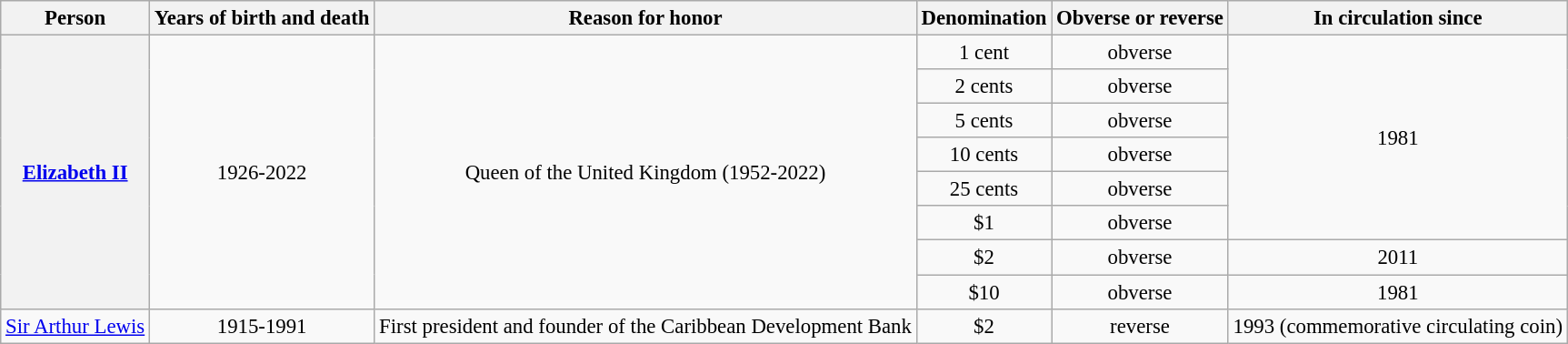<table class="wikitable" style="font-size:95%; text-align:center;">
<tr>
<th>Person</th>
<th>Years of birth and death</th>
<th>Reason for honor</th>
<th>Denomination</th>
<th>Obverse or reverse</th>
<th>In circulation since</th>
</tr>
<tr>
<th rowspan="8"><a href='#'>Elizabeth II</a></th>
<td rowspan="8">1926-2022</td>
<td rowspan="8">Queen of the United Kingdom (1952-2022)</td>
<td>1 cent</td>
<td>obverse</td>
<td rowspan="6">1981</td>
</tr>
<tr>
<td>2 cents</td>
<td>obverse</td>
</tr>
<tr>
<td>5 cents</td>
<td>obverse</td>
</tr>
<tr>
<td>10 cents</td>
<td>obverse</td>
</tr>
<tr>
<td>25 cents</td>
<td>obverse</td>
</tr>
<tr>
<td>$1</td>
<td>obverse</td>
</tr>
<tr>
<td>$2</td>
<td>obverse</td>
<td>2011</td>
</tr>
<tr>
<td>$10</td>
<td>obverse</td>
<td>1981</td>
</tr>
<tr>
<td><a href='#'>Sir Arthur Lewis</a></td>
<td>1915-1991</td>
<td>First president and founder of the Caribbean Development Bank</td>
<td>$2</td>
<td>reverse</td>
<td>1993 (commemorative circulating coin)</td>
</tr>
</table>
